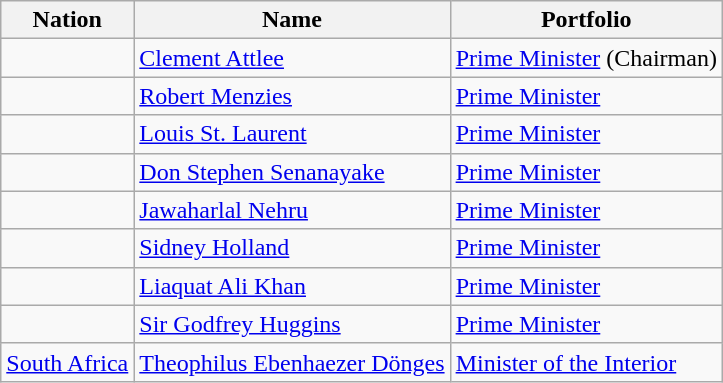<table class="wikitable">
<tr>
<th>Nation</th>
<th>Name</th>
<th>Portfolio</th>
</tr>
<tr>
<td></td>
<td><a href='#'>Clement Attlee</a></td>
<td><a href='#'>Prime Minister</a> (Chairman)</td>
</tr>
<tr>
<td></td>
<td><a href='#'>Robert Menzies</a></td>
<td><a href='#'>Prime Minister</a></td>
</tr>
<tr>
<td></td>
<td><a href='#'>Louis St. Laurent</a></td>
<td><a href='#'>Prime Minister</a></td>
</tr>
<tr>
<td></td>
<td><a href='#'>Don Stephen Senanayake</a></td>
<td><a href='#'>Prime Minister</a></td>
</tr>
<tr>
<td></td>
<td><a href='#'>Jawaharlal Nehru</a></td>
<td><a href='#'>Prime Minister</a></td>
</tr>
<tr>
<td></td>
<td><a href='#'>Sidney Holland</a></td>
<td><a href='#'>Prime Minister</a></td>
</tr>
<tr>
<td></td>
<td><a href='#'>Liaquat Ali Khan</a></td>
<td><a href='#'>Prime Minister</a></td>
</tr>
<tr>
<td></td>
<td><a href='#'>Sir Godfrey Huggins</a></td>
<td><a href='#'>Prime Minister</a></td>
</tr>
<tr>
<td> <a href='#'>South Africa</a></td>
<td><a href='#'>Theophilus Ebenhaezer Dönges</a></td>
<td><a href='#'>Minister of the Interior</a></td>
</tr>
</table>
